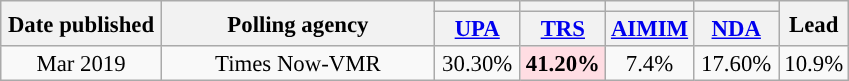<table class="wikitable sortable" style="text-align:center;font-size:95%;line-height:16px">
<tr>
<th rowspan="2" width="100px">Date published</th>
<th rowspan="2" width="175px">Polling agency</th>
<th style="background:"></th>
<th style="background:"></th>
<th style="background:"></th>
<th style="background:"></th>
<th rowspan="2">Lead</th>
</tr>
<tr>
<th width="50px" class="unsortable"><a href='#'>UPA</a></th>
<th width="50px" class="unsortable"><a href='#'>TRS</a></th>
<th width="50px" class="unsortable"><a href='#'>AIMIM</a></th>
<th width="50px" class="unsortable"><a href='#'>NDA</a></th>
</tr>
<tr>
<td>Mar 2019</td>
<td>Times Now-VMR</td>
<td>30.30%</td>
<td style="background:#FFDDE3"><strong>41.20%</strong></td>
<td>7.4%</td>
<td>17.60%</td>
<td style="background:">10.9%</td>
</tr>
</table>
